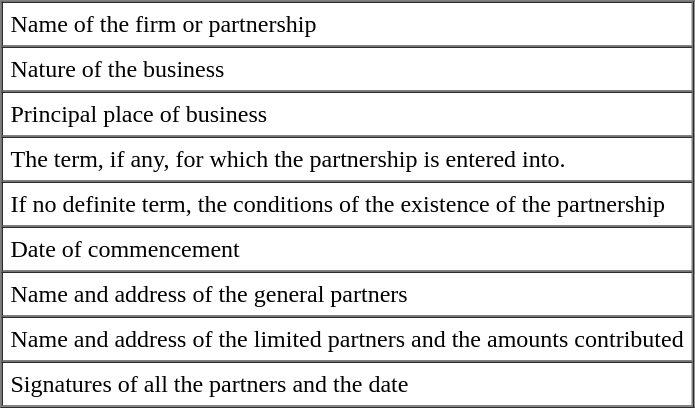<table border="1" cellspacing="0" cellpadding="5" align="centre">
<tr>
<td>Name of the firm or partnership</td>
</tr>
<tr>
<td>Nature of the business</td>
</tr>
<tr>
<td>Principal place of business</td>
</tr>
<tr>
<td>The term, if any, for which the partnership is entered into.</td>
</tr>
<tr>
<td>If no definite term, the conditions of the existence of the partnership</td>
</tr>
<tr>
<td>Date of commencement</td>
</tr>
<tr>
<td>Name and address of the general partners</td>
</tr>
<tr>
<td>Name and address of the limited partners and the amounts contributed</td>
</tr>
<tr>
<td>Signatures of all the partners and the date</td>
</tr>
<tr>
</tr>
</table>
